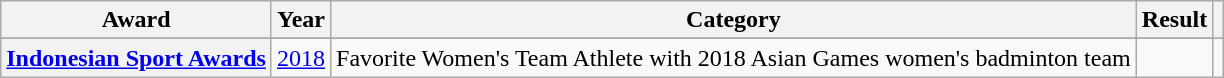<table class="wikitable plainrowheaders sortable">
<tr>
<th scope="col">Award</th>
<th scope="col">Year</th>
<th scope="col">Category</th>
<th scope="col">Result</th>
<th scope="col" class="unsortable"></th>
</tr>
<tr>
</tr>
<tr>
<th scope="row"><a href='#'>Indonesian Sport Awards</a></th>
<td><a href='#'>2018</a></td>
<td>Favorite Women's Team Athlete with 2018 Asian Games women's badminton team</td>
<td></td>
<td></td>
</tr>
</table>
